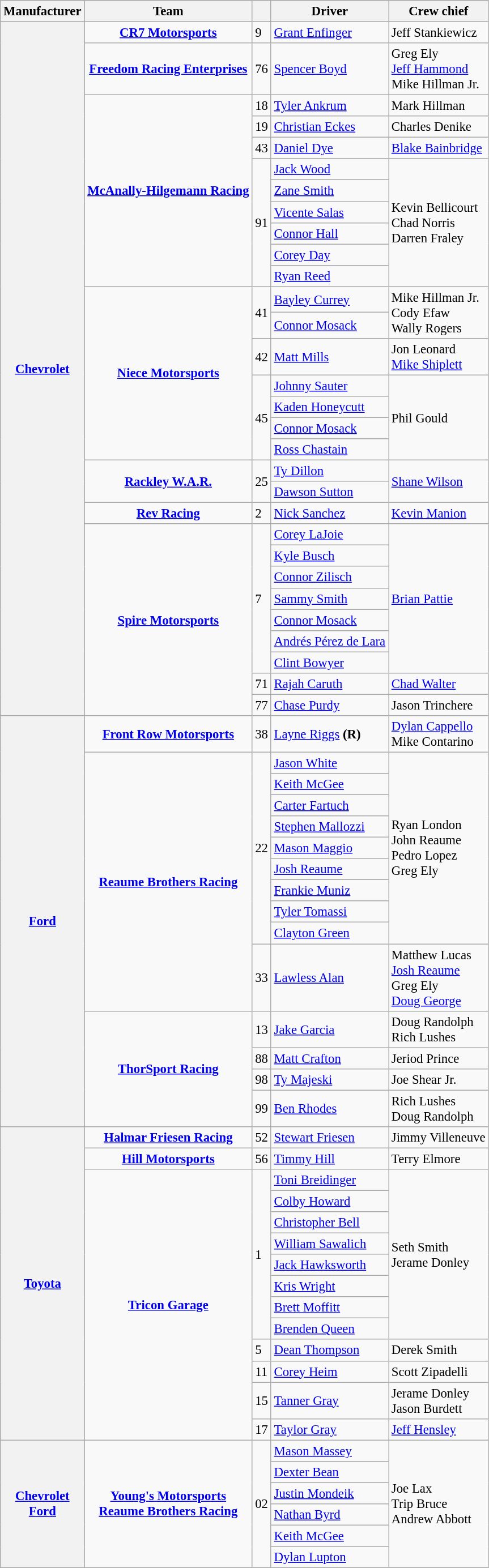<table class="wikitable" style="font-size: 95%;">
<tr>
<th>Manufacturer</th>
<th>Team</th>
<th></th>
<th>Driver</th>
<th>Crew chief</th>
</tr>
<tr>
<th rowspan="30"><a href='#'>Chevrolet</a></th>
<td style="text-align:center;"><strong><a href='#'>CR7 Motorsports</a></strong></td>
<td>9</td>
<td><a href='#'>Grant Enfinger</a></td>
<td>Jeff Stankiewicz</td>
</tr>
<tr>
<td style="text-align:center;"><strong><a href='#'>Freedom Racing Enterprises</a></strong></td>
<td>76</td>
<td><a href='#'>Spencer Boyd</a></td>
<td>Greg Ely <small></small><br><a href='#'>Jeff Hammond</a> <small></small><br>Mike Hillman Jr. <small></small></td>
</tr>
<tr>
<td rowspan=9 style="text-align:center;"><strong><a href='#'>McAnally-Hilgemann Racing</a></strong></td>
<td>18</td>
<td><a href='#'>Tyler Ankrum</a></td>
<td>Mark Hillman</td>
</tr>
<tr>
<td>19</td>
<td><a href='#'>Christian Eckes</a></td>
<td>Charles Denike</td>
</tr>
<tr>
<td>43</td>
<td><a href='#'>Daniel Dye</a></td>
<td><a href='#'>Blake Bainbridge</a></td>
</tr>
<tr>
<td rowspan="6">91</td>
<td><a href='#'>Jack Wood</a> <small></small></td>
<td rowspan="6">Kevin Bellicourt <small></small> <br> Chad Norris <small></small> <br> Darren Fraley <small></small></td>
</tr>
<tr>
<td><a href='#'>Zane Smith</a> <small></small></td>
</tr>
<tr>
<td><a href='#'>Vicente Salas</a> <small></small></td>
</tr>
<tr>
<td><a href='#'>Connor Hall</a> <small></small></td>
</tr>
<tr>
<td><a href='#'>Corey Day</a> <small></small></td>
</tr>
<tr>
<td><a href='#'>Ryan Reed</a> <small></small></td>
</tr>
<tr>
<td rowspan="7" style="text-align:center;"><strong><a href='#'>Niece Motorsports</a></strong></td>
<td rowspan="2">41</td>
<td><a href='#'>Bayley Currey</a> <small></small></td>
<td rowspan="2">Mike Hillman Jr. <small></small><br> Cody Efaw <small></small><br> Wally Rogers <small></small></td>
</tr>
<tr>
<td><a href='#'>Connor Mosack</a> <small></small></td>
</tr>
<tr>
<td>42</td>
<td><a href='#'>Matt Mills</a></td>
<td>Jon Leonard <small></small> <br> <a href='#'>Mike Shiplett</a> <small></small></td>
</tr>
<tr>
<td rowspan="4">45</td>
<td><a href='#'>Johnny Sauter</a> <small></small></td>
<td rowspan="4">Phil Gould</td>
</tr>
<tr>
<td><a href='#'>Kaden Honeycutt</a> <small></small></td>
</tr>
<tr>
<td><a href='#'>Connor Mosack</a> <small></small></td>
</tr>
<tr>
<td><a href='#'>Ross Chastain</a> <small></small></td>
</tr>
<tr>
<td rowspan="2" style="text-align:center;"><strong><a href='#'>Rackley W.A.R.</a></strong></td>
<td rowspan="2">25</td>
<td><a href='#'>Ty Dillon</a> <small></small></td>
<td rowspan="2"><a href='#'>Shane Wilson</a></td>
</tr>
<tr>
<td><a href='#'>Dawson Sutton</a> <small></small></td>
</tr>
<tr>
<td style="text-align:center;"><strong><a href='#'>Rev Racing</a></strong></td>
<td>2</td>
<td><a href='#'>Nick Sanchez</a></td>
<td><a href='#'>Kevin Manion</a></td>
</tr>
<tr>
<td rowspan="9" style="text-align:center;"><strong><a href='#'>Spire Motorsports</a></strong></td>
<td rowspan="7">7</td>
<td><a href='#'>Corey LaJoie</a> <small></small></td>
<td rowspan="7"><a href='#'>Brian Pattie</a></td>
</tr>
<tr>
<td><a href='#'>Kyle Busch</a> <small></small></td>
</tr>
<tr>
<td><a href='#'>Connor Zilisch</a> <small></small></td>
</tr>
<tr>
<td><a href='#'>Sammy Smith</a> <small></small></td>
</tr>
<tr>
<td><a href='#'>Connor Mosack</a> <small></small></td>
</tr>
<tr>
<td><a href='#'>Andrés Pérez de Lara</a> <small></small></td>
</tr>
<tr>
<td><a href='#'>Clint Bowyer</a> <small></small></td>
</tr>
<tr>
<td>71</td>
<td><a href='#'>Rajah Caruth</a></td>
<td><a href='#'>Chad Walter</a></td>
</tr>
<tr>
<td>77</td>
<td><a href='#'>Chase Purdy</a></td>
<td>Jason Trinchere</td>
</tr>
<tr>
<th rowspan=15><a href='#'>Ford</a></th>
<td style="text-align:center;"><strong><a href='#'>Front Row Motorsports</a></strong></td>
<td>38</td>
<td><a href='#'>Layne Riggs</a> <strong>(R)</strong></td>
<td><a href='#'>Dylan Cappello</a> <small></small><br> Mike Contarino <small></small></td>
</tr>
<tr>
<td rowspan=10 style="text-align:center;"><strong><a href='#'>Reaume Brothers Racing</a></strong></td>
<td rowspan=9>22</td>
<td><a href='#'>Jason White</a> <small></small></td>
<td rowspan=9>Ryan London <small></small> <br> John Reaume <small></small> <br> Pedro Lopez <small></small> <br> Greg Ely <small></small></td>
</tr>
<tr>
<td><a href='#'>Keith McGee</a> <small></small></td>
</tr>
<tr>
<td><a href='#'>Carter Fartuch</a> <small></small></td>
</tr>
<tr>
<td><a href='#'>Stephen Mallozzi</a> <small></small></td>
</tr>
<tr>
<td><a href='#'>Mason Maggio</a> <small></small></td>
</tr>
<tr>
<td><a href='#'>Josh Reaume</a> <small></small></td>
</tr>
<tr>
<td><a href='#'>Frankie Muniz</a> <small></small></td>
</tr>
<tr>
<td><a href='#'>Tyler Tomassi</a> <small></small></td>
</tr>
<tr>
<td><a href='#'>Clayton Green</a> <small></small></td>
</tr>
<tr>
<td>33</td>
<td><a href='#'>Lawless Alan</a></td>
<td>Matthew Lucas <small></small> <br> <a href='#'>Josh Reaume</a> <small></small> <br> Greg Ely <small></small> <br> <a href='#'>Doug George</a> <small></small></td>
</tr>
<tr>
<td rowspan="4" style="text-align:center;"><strong><a href='#'>ThorSport Racing</a></strong></td>
<td>13</td>
<td><a href='#'>Jake Garcia</a></td>
<td>Doug Randolph <small></small> <br> Rich Lushes <small></small></td>
</tr>
<tr>
<td>88</td>
<td><a href='#'>Matt Crafton</a></td>
<td>Jeriod Prince</td>
</tr>
<tr>
<td>98</td>
<td><a href='#'>Ty Majeski</a></td>
<td>Joe Shear Jr.</td>
</tr>
<tr>
<td>99</td>
<td><a href='#'>Ben Rhodes</a></td>
<td>Rich Lushes <small></small> <br> Doug Randolph <small></small></td>
</tr>
<tr>
<th rowspan="14"><a href='#'>Toyota</a></th>
<td style="text-align:center;"><strong><a href='#'>Halmar Friesen Racing</a></strong></td>
<td>52</td>
<td><a href='#'>Stewart Friesen</a></td>
<td>Jimmy Villeneuve</td>
</tr>
<tr>
<td style="text-align:center;"><strong><a href='#'>Hill Motorsports</a></strong></td>
<td>56</td>
<td><a href='#'>Timmy Hill</a></td>
<td>Terry Elmore</td>
</tr>
<tr>
<td rowspan="12" style="text-align:center;"><strong><a href='#'>Tricon Garage</a></strong></td>
<td rowspan="8">1</td>
<td><a href='#'>Toni Breidinger</a> <small></small></td>
<td rowspan="8">Seth Smith <small></small> <br> Jerame Donley <small></small></td>
</tr>
<tr>
<td><a href='#'>Colby Howard</a> <small></small></td>
</tr>
<tr>
<td><a href='#'>Christopher Bell</a> <small></small></td>
</tr>
<tr>
<td><a href='#'>William Sawalich</a> <small></small></td>
</tr>
<tr>
<td><a href='#'>Jack Hawksworth</a> <small></small></td>
</tr>
<tr>
<td><a href='#'>Kris Wright</a> <small></small></td>
</tr>
<tr>
<td><a href='#'>Brett Moffitt</a> <small></small></td>
</tr>
<tr>
<td><a href='#'>Brenden Queen</a> <small></small></td>
</tr>
<tr>
<td>5</td>
<td><a href='#'>Dean Thompson</a></td>
<td>Derek Smith</td>
</tr>
<tr>
<td>11</td>
<td><a href='#'>Corey Heim</a></td>
<td>Scott Zipadelli</td>
</tr>
<tr>
<td>15</td>
<td><a href='#'>Tanner Gray</a></td>
<td>Jerame Donley <small></small> <br> Jason Burdett <small></small></td>
</tr>
<tr>
<td>17</td>
<td><a href='#'>Taylor Gray</a></td>
<td><a href='#'>Jeff Hensley</a></td>
</tr>
<tr>
<th rowspan=6><a href='#'>Chevrolet</a> <small></small> <br> <a href='#'>Ford</a> <small></small></th>
<td rowspan=6 style="text-align:center;"><strong><a href='#'>Young's Motorsports</a></strong> <small></small> <br> <strong><a href='#'>Reaume Brothers Racing</a></strong> <small></small></td>
<td rowspan=6>02</td>
<td><a href='#'>Mason Massey</a> <small></small></td>
<td rowspan=6>Joe Lax <small></small> <br> Trip Bruce <small></small> <br> Andrew Abbott <small></small></td>
</tr>
<tr>
<td><a href='#'>Dexter Bean</a> <small></small></td>
</tr>
<tr>
<td><a href='#'>Justin Mondeik</a> <small></small></td>
</tr>
<tr>
<td><a href='#'>Nathan Byrd</a> <small></small></td>
</tr>
<tr>
<td><a href='#'>Keith McGee</a> <small></small></td>
</tr>
<tr>
<td><a href='#'>Dylan Lupton</a> <small></small></td>
</tr>
</table>
